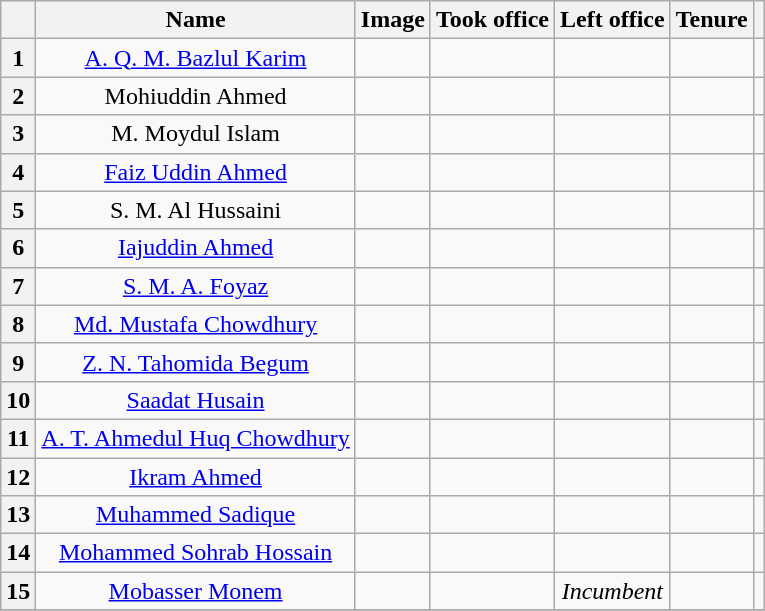<table class="wikitable sortable" style="text-align:center">
<tr>
<th scope=col></th>
<th scope=col>Name</th>
<th scope=col  class=unsortable>Image</th>
<th scope=col>Took office</th>
<th scope=col>Left office</th>
<th scope=col>Tenure</th>
<th scope=col class=unsortable></th>
</tr>
<tr>
<th scope=row>1</th>
<td><a href='#'>A. Q. M. Bazlul Karim</a></td>
<td></td>
<td></td>
<td></td>
<td></td>
<td></td>
</tr>
<tr>
<th scope=row>2</th>
<td>Mohiuddin Ahmed</td>
<td></td>
<td></td>
<td></td>
<td></td>
<td></td>
</tr>
<tr>
<th scope=row>3</th>
<td>M. Moydul Islam</td>
<td></td>
<td></td>
<td></td>
<td></td>
<td></td>
</tr>
<tr>
<th scope=row>4</th>
<td><a href='#'>Faiz Uddin Ahmed</a></td>
<td></td>
<td></td>
<td></td>
<td></td>
<td></td>
</tr>
<tr>
<th scope=row>5</th>
<td>S. M. Al Hussaini</td>
<td></td>
<td></td>
<td></td>
<td></td>
<td></td>
</tr>
<tr>
<th scope=row>6</th>
<td><a href='#'>Iajuddin Ahmed</a></td>
<td></td>
<td></td>
<td></td>
<td></td>
<td></td>
</tr>
<tr>
<th scope=row>7</th>
<td><a href='#'>S. M. A. Foyaz</a></td>
<td></td>
<td></td>
<td></td>
<td></td>
<td></td>
</tr>
<tr>
<th scope=row>8</th>
<td><a href='#'>Md. Mustafa Chowdhury</a></td>
<td></td>
<td></td>
<td></td>
<td></td>
<td></td>
</tr>
<tr>
<th scope=row>9</th>
<td><a href='#'>Z. N. Tahomida Begum</a></td>
<td></td>
<td></td>
<td></td>
<td></td>
<td></td>
</tr>
<tr>
<th scope=row>10</th>
<td><a href='#'>Saadat Husain</a></td>
<td></td>
<td></td>
<td></td>
<td></td>
<td></td>
</tr>
<tr>
<th scope=row>11</th>
<td><a href='#'>A. T. Ahmedul Huq Chowdhury</a></td>
<td></td>
<td></td>
<td></td>
<td></td>
<td></td>
</tr>
<tr>
<th scope=row>12</th>
<td><a href='#'>Ikram Ahmed</a></td>
<td></td>
<td></td>
<td></td>
<td></td>
<td></td>
</tr>
<tr>
<th scope=row>13</th>
<td><a href='#'>Muhammed Sadique</a></td>
<td></td>
<td></td>
<td></td>
<td></td>
<td></td>
</tr>
<tr>
<th scope=row>14</th>
<td><a href='#'>Mohammed Sohrab Hossain</a></td>
<td></td>
<td></td>
<td></td>
<td></td>
<td></td>
</tr>
<tr>
<th scope=row>15</th>
<td><a href='#'>Mobasser Monem</a></td>
<td></td>
<td></td>
<td><em>Incumbent</em></td>
<td></td>
<td></td>
</tr>
<tr>
</tr>
</table>
